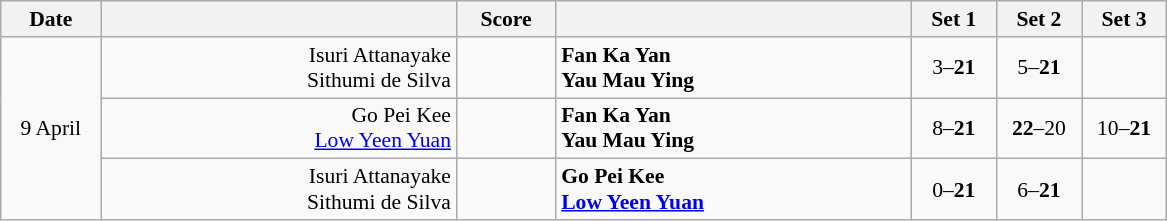<table class="wikitable" style="text-align: center; font-size:90%">
<tr>
<th width="60">Date</th>
<th align="right" width="230"></th>
<th width="60">Score</th>
<th align="left" width="230"></th>
<th width="50">Set 1</th>
<th width="50">Set 2</th>
<th width="50">Set 3</th>
</tr>
<tr>
<td rowspan="3">9 April</td>
<td align="right">Isuri Attanayake <br>Sithumi de Silva </td>
<td></td>
<td align="left"><strong> Fan Ka Yan<br> Yau Mau Ying</strong></td>
<td>3–<strong>21</strong></td>
<td>5–<strong>21</strong></td>
<td></td>
</tr>
<tr>
<td align="right">Go Pei Kee <br><a href='#'>Low Yeen Yuan</a> </td>
<td></td>
<td align="left"><strong> Fan Ka Yan<br> Yau Mau Ying</strong></td>
<td>8–<strong>21</strong></td>
<td><strong>22</strong>–20</td>
<td>10–<strong>21</strong></td>
</tr>
<tr>
<td align="right">Isuri Attanayake <br>Sithumi de Silva </td>
<td></td>
<td align="left"><strong> Go Pei Kee<br> <a href='#'>Low Yeen Yuan</a></strong></td>
<td>0–<strong>21</strong></td>
<td>6–<strong>21</strong></td>
<td></td>
</tr>
</table>
